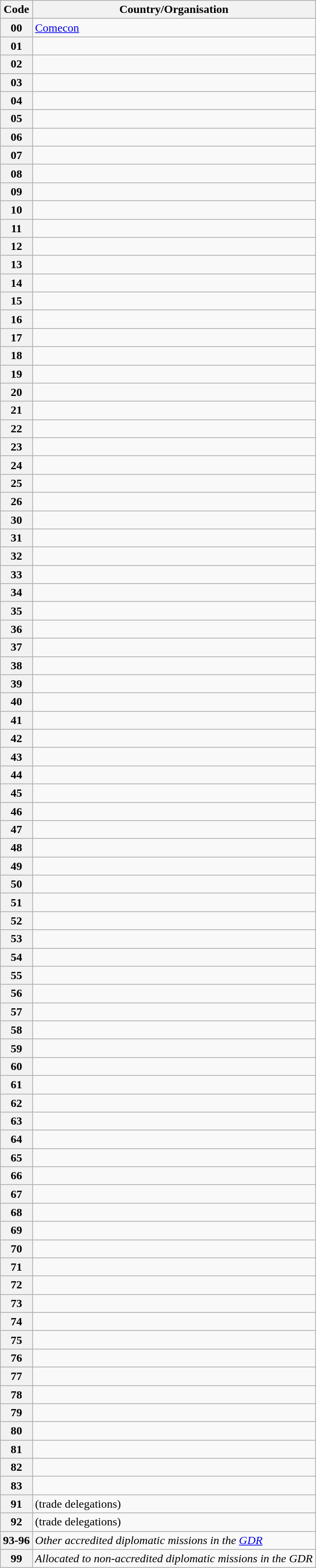<table class="wikitable sortable">
<tr>
<th>Code</th>
<th>Country/Organisation</th>
</tr>
<tr>
<th>00</th>
<td> <a href='#'>Comecon</a></td>
</tr>
<tr>
<th>01</th>
<td></td>
</tr>
<tr>
<th>02</th>
<td></td>
</tr>
<tr>
<th>03</th>
<td></td>
</tr>
<tr>
<th>04</th>
<td></td>
</tr>
<tr>
<th>05</th>
<td></td>
</tr>
<tr>
<th>06</th>
<td></td>
</tr>
<tr>
<th>07</th>
<td></td>
</tr>
<tr>
<th>08</th>
<td></td>
</tr>
<tr>
<th>09</th>
<td></td>
</tr>
<tr>
<th>10</th>
<td></td>
</tr>
<tr>
<th>11</th>
<td></td>
</tr>
<tr>
<th>12</th>
<td></td>
</tr>
<tr>
<th>13</th>
<td></td>
</tr>
<tr>
<th>14</th>
<td></td>
</tr>
<tr>
<th>15</th>
<td></td>
</tr>
<tr>
<th>16</th>
<td></td>
</tr>
<tr>
<th>17</th>
<td></td>
</tr>
<tr>
<th>18</th>
<td></td>
</tr>
<tr>
<th>19</th>
<td></td>
</tr>
<tr>
<th>20</th>
<td></td>
</tr>
<tr>
<th>21</th>
<td></td>
</tr>
<tr>
<th>22</th>
<td></td>
</tr>
<tr>
<th>23</th>
<td></td>
</tr>
<tr>
<th>24</th>
<td></td>
</tr>
<tr>
<th>25</th>
<td></td>
</tr>
<tr>
<th>26</th>
<td></td>
</tr>
<tr>
<th>30</th>
<td></td>
</tr>
<tr>
<th>31</th>
<td></td>
</tr>
<tr>
<th>32</th>
<td></td>
</tr>
<tr>
<th>33</th>
<td></td>
</tr>
<tr>
<th>34</th>
<td></td>
</tr>
<tr>
<th>35</th>
<td></td>
</tr>
<tr>
<th>36</th>
<td></td>
</tr>
<tr>
<th>37</th>
<td></td>
</tr>
<tr>
<th>38</th>
<td></td>
</tr>
<tr>
<th>39</th>
<td></td>
</tr>
<tr>
<th>40</th>
<td></td>
</tr>
<tr>
<th>41</th>
<td></td>
</tr>
<tr>
<th>42</th>
<td></td>
</tr>
<tr>
<th>43</th>
<td></td>
</tr>
<tr>
<th>44</th>
<td></td>
</tr>
<tr>
<th>45</th>
<td></td>
</tr>
<tr>
<th>46</th>
<td></td>
</tr>
<tr>
<th>47</th>
<td></td>
</tr>
<tr>
<th>48</th>
<td></td>
</tr>
<tr>
<th>49</th>
<td></td>
</tr>
<tr>
<th>50</th>
<td></td>
</tr>
<tr>
<th>51</th>
<td></td>
</tr>
<tr>
<th>52</th>
<td></td>
</tr>
<tr>
<th>53</th>
<td></td>
</tr>
<tr>
<th>54</th>
<td></td>
</tr>
<tr>
<th>55</th>
<td></td>
</tr>
<tr>
<th>56</th>
<td></td>
</tr>
<tr>
<th>57</th>
<td></td>
</tr>
<tr>
<th>58</th>
<td></td>
</tr>
<tr>
<th>59</th>
<td></td>
</tr>
<tr>
<th>60</th>
<td></td>
</tr>
<tr>
<th>61</th>
<td></td>
</tr>
<tr>
<th>62</th>
<td></td>
</tr>
<tr>
<th>63</th>
<td></td>
</tr>
<tr>
<th>64</th>
<td></td>
</tr>
<tr>
<th>65</th>
<td></td>
</tr>
<tr>
<th>66</th>
<td></td>
</tr>
<tr>
<th>67</th>
<td></td>
</tr>
<tr>
<th>68</th>
<td></td>
</tr>
<tr>
<th>69</th>
<td></td>
</tr>
<tr>
<th>70</th>
<td></td>
</tr>
<tr>
<th>71</th>
<td></td>
</tr>
<tr>
<th>72</th>
<td></td>
</tr>
<tr>
<th>73</th>
<td></td>
</tr>
<tr>
<th>74</th>
<td></td>
</tr>
<tr>
<th>75</th>
<td></td>
</tr>
<tr>
<th>76</th>
<td></td>
</tr>
<tr>
<th>77</th>
<td></td>
</tr>
<tr>
<th>78</th>
<td></td>
</tr>
<tr>
<th>79</th>
<td></td>
</tr>
<tr>
<th>80</th>
<td></td>
</tr>
<tr>
<th>81</th>
<td></td>
</tr>
<tr>
<th>82</th>
<td></td>
</tr>
<tr>
<th>83</th>
<td></td>
</tr>
<tr>
<th>91</th>
<td> (trade delegations)</td>
</tr>
<tr>
<th>92</th>
<td> (trade delegations)</td>
</tr>
<tr>
<th>93-96</th>
<td><em>Other accredited diplomatic missions in the <a href='#'>GDR</a></em></td>
</tr>
<tr>
<th>99</th>
<td><em>Allocated to non-accredited diplomatic missions in the GDR</em></td>
</tr>
</table>
